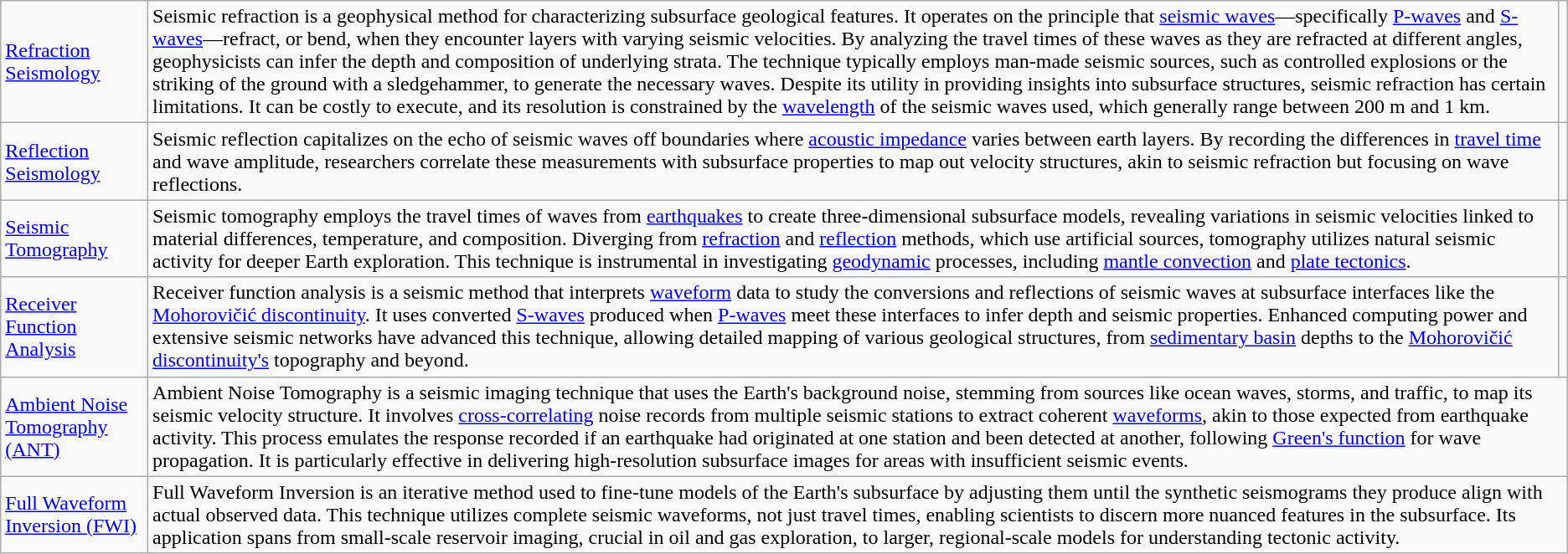<table class="wikitable">
<tr>
<td><a href='#'>Refraction Seismology</a></td>
<td>Seismic refraction is a geophysical method for characterizing subsurface geological features. It operates on the principle that <a href='#'>seismic waves</a>—specifically <a href='#'>P-waves</a> and <a href='#'>S-waves</a>—refract, or bend, when they encounter layers with varying seismic velocities. By analyzing the travel times of these waves as they are refracted at different angles, geophysicists can infer the depth and composition of underlying strata. The technique typically employs man-made seismic sources, such as controlled explosions or the striking of the ground with a sledgehammer, to generate the necessary waves. Despite its utility in providing insights into subsurface structures, seismic refraction has certain limitations. It can be costly to execute, and its resolution is constrained by the <a href='#'>wavelength</a> of the seismic waves used, which generally range between 200 m and 1 km.</td>
<td></td>
</tr>
<tr>
<td><a href='#'>Reflection Seismology</a></td>
<td>Seismic reflection capitalizes on the echo of seismic waves off boundaries where <a href='#'>acoustic impedance</a> varies between earth layers. By recording the differences in <a href='#'>travel time</a> and wave amplitude, researchers correlate these measurements with subsurface properties to map out velocity structures, akin to seismic refraction but focusing on wave reflections.</td>
<td></td>
</tr>
<tr>
<td><a href='#'>Seismic Tomography</a></td>
<td>Seismic tomography employs the travel times of waves from <a href='#'>earthquakes</a> to create three-dimensional subsurface models, revealing variations in seismic velocities linked to material differences, temperature, and composition. Diverging from <a href='#'>refraction</a> and <a href='#'>reflection</a> methods, which use artificial sources, tomography utilizes natural seismic activity for deeper Earth exploration. This technique is instrumental in investigating <a href='#'>geodynamic</a> processes, including <a href='#'>mantle convection</a> and <a href='#'>plate tectonics</a>.</td>
<td></td>
</tr>
<tr>
<td><a href='#'>Receiver Function Analysis</a></td>
<td>Receiver function analysis is a seismic method that interprets <a href='#'>waveform</a> data to study the conversions and reflections of seismic waves at subsurface interfaces like the <a href='#'>Mohorovičić discontinuity</a>. It uses converted <a href='#'>S-waves</a> produced when <a href='#'>P-waves</a> meet these interfaces to infer depth and seismic properties. Enhanced computing power and extensive seismic networks have advanced this technique, allowing detailed mapping of various geological structures, from <a href='#'>sedimentary basin</a> depths to the <a href='#'>Mohorovičić discontinuity's</a> topography and beyond.</td>
<td></td>
</tr>
<tr>
<td><a href='#'>Ambient Noise Tomography (ANT)</a></td>
<td colspan="2">Ambient Noise Tomography is a seismic imaging technique that uses the Earth's background noise, stemming from sources like ocean waves, storms, and traffic, to map its seismic velocity structure. It involves <a href='#'>cross-correlating</a> noise records from multiple seismic stations to extract coherent <a href='#'>waveforms</a>, akin to those expected from earthquake activity. This process emulates the response recorded if an earthquake had originated at one station and been detected at another, following <a href='#'>Green's function</a> for wave propagation. It is particularly effective in delivering high-resolution subsurface images for areas with insufficient seismic events.</td>
</tr>
<tr>
<td><a href='#'>Full Waveform Inversion (FWI)</a></td>
<td colspan="2">Full Waveform Inversion is an iterative method used to fine-tune models of the Earth's subsurface by adjusting them until the synthetic seismograms they produce align with actual observed data. This technique utilizes complete seismic waveforms, not just travel times, enabling scientists to discern more nuanced features in the subsurface. Its application spans from small-scale reservoir imaging, crucial in oil and gas exploration, to larger, regional-scale models for understanding tectonic activity.</td>
</tr>
</table>
